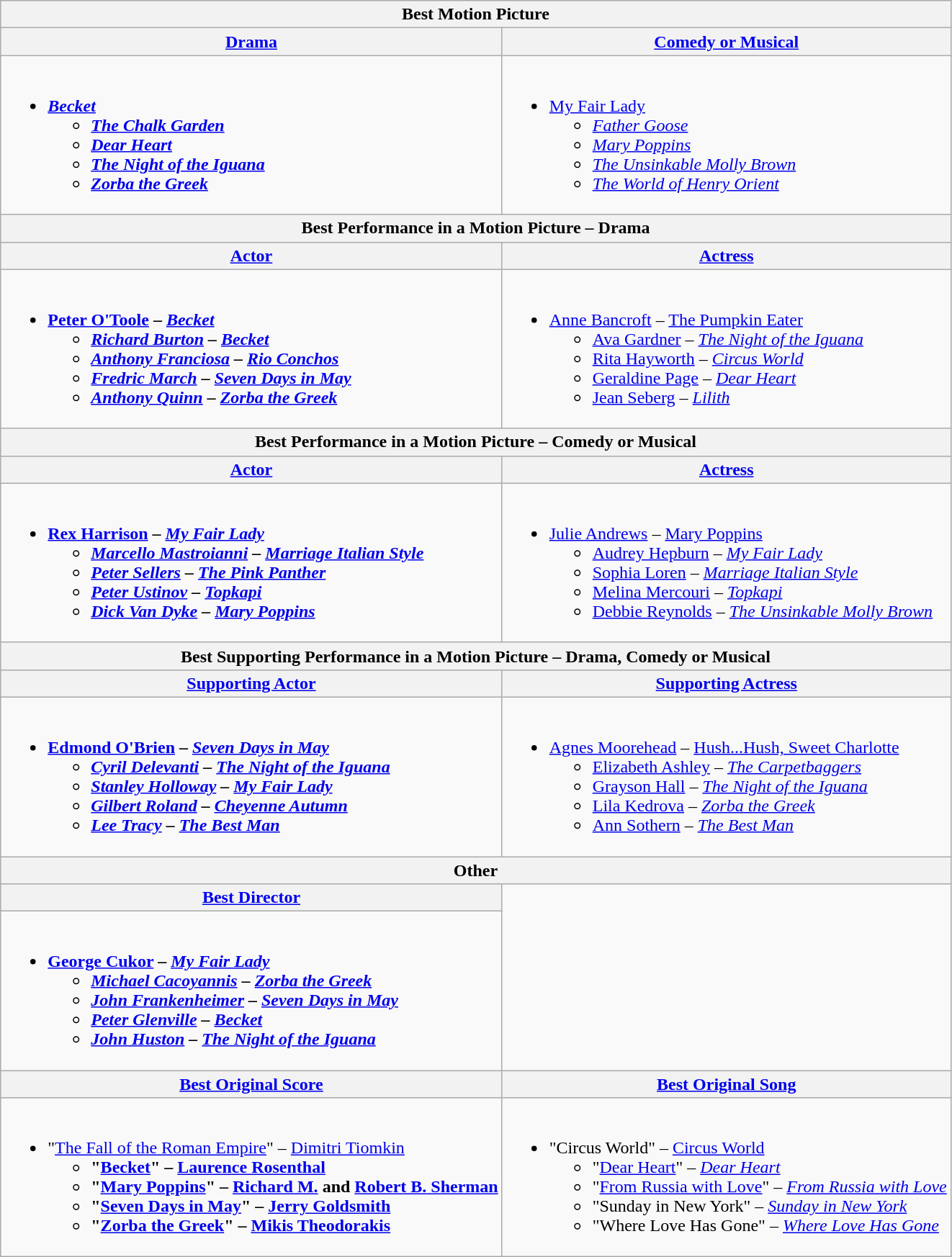<table class="wikitable" style="width=100%">
<tr>
<th colspan="2">Best Motion Picture</th>
</tr>
<tr>
<th style="width=50%"><a href='#'>Drama</a></th>
<th style="width=50%"><a href='#'>Comedy or Musical</a></th>
</tr>
<tr>
<td valign="top"><br><ul><li><strong> <em><a href='#'>Becket</a><strong><em><ul><li></em><a href='#'>The Chalk Garden</a><em></li><li></em><a href='#'>Dear Heart</a><em></li><li></em><a href='#'>The Night of the Iguana</a><em></li><li></em><a href='#'>Zorba the Greek</a><em></li></ul></li></ul></td>
<td valign="top"><br><ul><li></strong> </em><a href='#'>My Fair Lady</a></em></strong><ul><li><em><a href='#'>Father Goose</a></em></li><li><em><a href='#'>Mary Poppins</a></em></li><li><em><a href='#'>The Unsinkable Molly Brown</a></em></li><li><em><a href='#'>The World of Henry Orient</a></em></li></ul></li></ul></td>
</tr>
<tr>
<th colspan="2">Best Performance in a Motion Picture – Drama</th>
</tr>
<tr>
<th><a href='#'>Actor</a></th>
<th><a href='#'>Actress</a></th>
</tr>
<tr>
<td valign="top"><br><ul><li><strong> <a href='#'>Peter O'Toole</a> – <em><a href='#'>Becket</a><strong><em><ul><li><a href='#'>Richard Burton</a> – </em><a href='#'>Becket</a><em></li><li><a href='#'>Anthony Franciosa</a> – </em><a href='#'>Rio Conchos</a><em></li><li><a href='#'>Fredric March</a> – </em><a href='#'>Seven Days in May</a><em></li><li><a href='#'>Anthony Quinn</a> – </em><a href='#'>Zorba the Greek</a><em></li></ul></li></ul></td>
<td valign="top"><br><ul><li></strong> <a href='#'>Anne Bancroft</a> – </em><a href='#'>The Pumpkin Eater</a></em></strong><ul><li><a href='#'>Ava Gardner</a> – <em><a href='#'>The Night of the Iguana</a></em></li><li><a href='#'>Rita Hayworth</a> – <em><a href='#'>Circus World</a></em></li><li><a href='#'>Geraldine Page</a> – <em><a href='#'>Dear Heart</a></em></li><li><a href='#'>Jean Seberg</a> – <em><a href='#'>Lilith</a></em></li></ul></li></ul></td>
</tr>
<tr>
<th colspan="2">Best Performance in a Motion Picture – Comedy or Musical</th>
</tr>
<tr>
<th><a href='#'>Actor</a></th>
<th><a href='#'>Actress</a></th>
</tr>
<tr>
<td valign="top"><br><ul><li><strong> <a href='#'>Rex Harrison</a> – <em><a href='#'>My Fair Lady</a><strong><em><ul><li><a href='#'>Marcello Mastroianni</a> – </em><a href='#'>Marriage Italian Style</a><em></li><li><a href='#'>Peter Sellers</a> – </em><a href='#'>The Pink Panther</a><em></li><li><a href='#'>Peter Ustinov</a> – </em><a href='#'>Topkapi</a><em></li><li><a href='#'>Dick Van Dyke</a> – </em><a href='#'>Mary Poppins</a><em></li></ul></li></ul></td>
<td valign="top"><br><ul><li></strong> <a href='#'>Julie Andrews</a> – </em><a href='#'>Mary Poppins</a></em></strong><ul><li><a href='#'>Audrey Hepburn</a> – <em><a href='#'>My Fair Lady</a></em></li><li><a href='#'>Sophia Loren</a> – <em><a href='#'>Marriage Italian Style</a></em></li><li><a href='#'>Melina Mercouri</a> – <em><a href='#'>Topkapi</a></em></li><li><a href='#'>Debbie Reynolds</a> – <em><a href='#'>The Unsinkable Molly Brown</a></em></li></ul></li></ul></td>
</tr>
<tr>
<th colspan="2">Best Supporting Performance in a Motion Picture – Drama, Comedy or Musical</th>
</tr>
<tr>
<th><a href='#'>Supporting Actor</a></th>
<th><a href='#'>Supporting Actress</a></th>
</tr>
<tr>
<td valign="top"><br><ul><li><strong> <a href='#'>Edmond O'Brien</a> – <em><a href='#'>Seven Days in May</a><strong><em><ul><li><a href='#'>Cyril Delevanti</a> – </em><a href='#'>The Night of the Iguana</a><em></li><li><a href='#'>Stanley Holloway</a> – </em><a href='#'>My Fair Lady</a><em></li><li><a href='#'>Gilbert Roland</a> – </em><a href='#'>Cheyenne Autumn</a><em></li><li><a href='#'>Lee Tracy</a> – </em><a href='#'>The Best Man</a><em></li></ul></li></ul></td>
<td valign="top"><br><ul><li></strong> <a href='#'>Agnes Moorehead</a> – </em><a href='#'>Hush...Hush, Sweet Charlotte</a></em></strong><ul><li><a href='#'>Elizabeth Ashley</a> – <em><a href='#'>The Carpetbaggers</a></em></li><li><a href='#'>Grayson Hall</a> – <em><a href='#'>The Night of the Iguana</a></em></li><li><a href='#'>Lila Kedrova</a> – <em><a href='#'>Zorba the Greek</a></em></li><li><a href='#'>Ann Sothern</a> – <em><a href='#'>The Best Man</a></em></li></ul></li></ul></td>
</tr>
<tr>
<th colspan=2>Other</th>
</tr>
<tr>
<th><a href='#'>Best Director</a></th>
</tr>
<tr>
<td valign="top"><br><ul><li><strong> <a href='#'>George Cukor</a> – <em><a href='#'>My Fair Lady</a><strong><em><ul><li><a href='#'>Michael Cacoyannis</a> – </em><a href='#'>Zorba the Greek</a><em></li><li><a href='#'>John Frankenheimer</a> – </em><a href='#'>Seven Days in May</a><em></li><li><a href='#'>Peter Glenville</a> – </em><a href='#'>Becket</a><em></li><li><a href='#'>John Huston</a> – </em><a href='#'>The Night of the Iguana</a><em></li></ul></li></ul></td>
</tr>
<tr>
<th><a href='#'>Best Original Score</a></th>
<th><a href='#'>Best Original Song</a></th>
</tr>
<tr>
<td valign="top"><br><ul><li></strong> "<a href='#'>The Fall of the Roman Empire</a>" – <a href='#'>Dimitri Tiomkin</a><strong><ul><li>"<a href='#'>Becket</a>" – <a href='#'>Laurence Rosenthal</a></li><li>"<a href='#'>Mary Poppins</a>" – <a href='#'>Richard M.</a> and <a href='#'>Robert B. Sherman</a></li><li>"<a href='#'>Seven Days in May</a>" – <a href='#'>Jerry Goldsmith</a></li><li>"<a href='#'>Zorba the Greek</a>" – <a href='#'>Mikis Theodorakis</a></li></ul></li></ul></td>
<td valign="top"><br><ul><li></strong> "Circus World" – </em><a href='#'>Circus World</a></em></strong><ul><li>"<a href='#'>Dear Heart</a>" – <em><a href='#'>Dear Heart</a></em></li><li>"<a href='#'>From Russia with Love</a>" – <em><a href='#'>From Russia with Love</a></em></li><li>"Sunday in New York" – <em><a href='#'>Sunday in New York</a></em></li><li>"Where Love Has Gone" – <em><a href='#'>Where Love Has Gone</a></em></li></ul></li></ul></td>
</tr>
</table>
